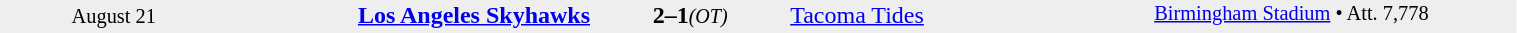<table style="width:80%; background:#eee;" cellspacing="0">
<tr>
<td rowspan="3" style="text-align:center; font-size:85%; width:15%;">August 21</td>
<td style="width:24%; text-align:right;"><strong><a href='#'>Los Angeles Skyhawks</a></strong></td>
<td style="text-align:center; width:13%;"><strong>2–1</strong><small><em>(OT)</em></small></td>
<td width=24%><a href='#'>Tacoma Tides</a></td>
<td rowspan="3" style="font-size:85%; vertical-align:top;"><a href='#'>Birmingham Stadium</a> • Att. 7,778</td>
</tr>
<tr style=font-size:85%>
<td align=right valign=top></td>
<td valign=top></td>
<td align=left valign=top></td>
</tr>
</table>
